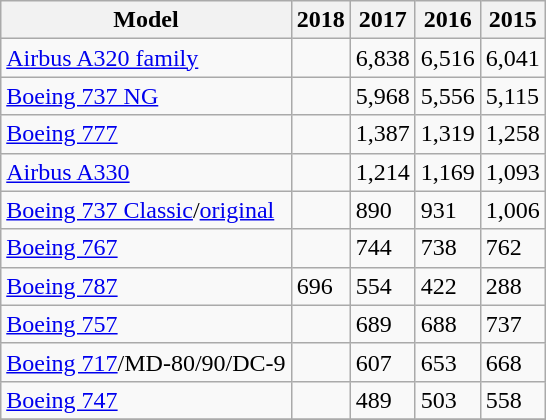<table class="wikitable sortable">
<tr>
<th>Model</th>
<th>2018</th>
<th>2017</th>
<th>2016</th>
<th>2015</th>
</tr>
<tr>
<td><a href='#'>Airbus A320 family</a></td>
<td></td>
<td>6,838</td>
<td>6,516</td>
<td>6,041</td>
</tr>
<tr>
<td><a href='#'>Boeing 737 NG</a></td>
<td></td>
<td>5,968</td>
<td>5,556</td>
<td>5,115</td>
</tr>
<tr>
<td><a href='#'>Boeing 777</a></td>
<td></td>
<td>1,387</td>
<td>1,319</td>
<td>1,258</td>
</tr>
<tr>
<td><a href='#'>Airbus A330</a></td>
<td></td>
<td>1,214</td>
<td>1,169</td>
<td>1,093</td>
</tr>
<tr>
<td><a href='#'>Boeing 737 Classic</a>/<a href='#'>original</a></td>
<td></td>
<td>890</td>
<td>931</td>
<td>1,006</td>
</tr>
<tr>
<td><a href='#'>Boeing 767</a></td>
<td></td>
<td>744</td>
<td>738</td>
<td>762</td>
</tr>
<tr>
<td><a href='#'>Boeing 787</a></td>
<td>696</td>
<td>554</td>
<td>422</td>
<td>288</td>
</tr>
<tr>
<td><a href='#'>Boeing 757</a></td>
<td></td>
<td>689</td>
<td>688</td>
<td>737</td>
</tr>
<tr>
<td><a href='#'>Boeing 717</a>/MD-80/90/DC-9</td>
<td></td>
<td>607</td>
<td>653</td>
<td>668</td>
</tr>
<tr>
<td><a href='#'>Boeing 747</a></td>
<td></td>
<td>489</td>
<td>503</td>
<td>558</td>
</tr>
<tr>
</tr>
</table>
